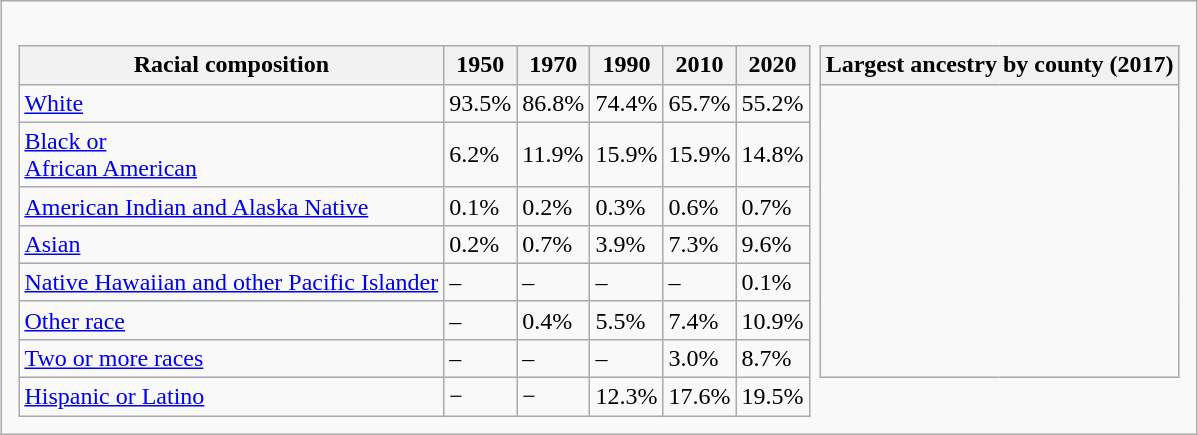<table class="wikitable" style="margin:1em auto 1em auto">
<tr>
<td><br><table class="wikitable" style="margin:0.5em; border:none;">
<tr>
<th>Racial composition</th>
<th>1950</th>
<th>1970</th>
<th>1990</th>
<th>2010</th>
<th>2020</th>
<td rowspan="8" style="border-top:0px; border-bottom:0px"></td>
<th colspan="2">Largest ancestry by county (2017)</th>
</tr>
<tr>
<td><a href='#'>White</a></td>
<td>93.5%</td>
<td>86.8%</td>
<td>74.4%</td>
<td>65.7%</td>
<td>55.2%</td>
<td rowspan="7" style="border-right:0px"></td>
<td rowspan="7" style="border-left:0px"><br>




</td>
</tr>
<tr>
<td><a href='#'>Black or<br>African American</a></td>
<td>6.2%</td>
<td>11.9%</td>
<td>15.9%</td>
<td>15.9%</td>
<td>14.8%</td>
</tr>
<tr>
<td><a href='#'>American Indian and Alaska Native</a></td>
<td>0.1%</td>
<td>0.2%</td>
<td>0.3%</td>
<td>0.6%</td>
<td>0.7%</td>
</tr>
<tr>
<td><a href='#'>Asian</a></td>
<td>0.2%</td>
<td>0.7%</td>
<td>3.9%</td>
<td>7.3%</td>
<td>9.6%</td>
</tr>
<tr>
<td><a href='#'>Native Hawaiian and other Pacific Islander</a></td>
<td>–</td>
<td>–</td>
<td>–</td>
<td>–</td>
<td>0.1%</td>
</tr>
<tr>
<td><a href='#'>Other race</a></td>
<td>–</td>
<td>0.4%</td>
<td>5.5%</td>
<td>7.4%</td>
<td>10.9%</td>
</tr>
<tr>
<td><a href='#'>Two or more races</a></td>
<td>–</td>
<td>–</td>
<td>–</td>
<td>3.0%</td>
<td>8.7%</td>
</tr>
<tr>
<td><a href='#'>Hispanic or Latino</a></td>
<td>−</td>
<td>−</td>
<td>12.3%</td>
<td>17.6%</td>
<td>19.5%</td>
</tr>
</table>
</td>
</tr>
</table>
